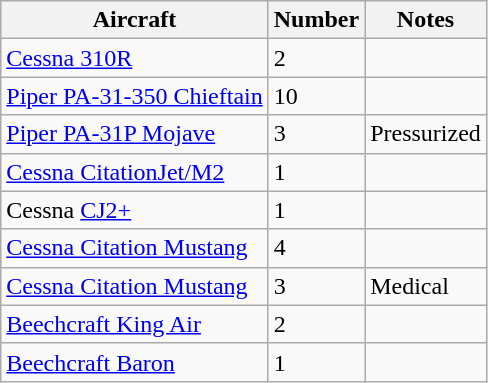<table class="wikitable">
<tr>
<th>Aircraft</th>
<th>Number</th>
<th>Notes</th>
</tr>
<tr>
<td><a href='#'>Cessna 310R</a></td>
<td>2</td>
<td></td>
</tr>
<tr>
<td><a href='#'>Piper PA-31-350 Chieftain</a></td>
<td>10</td>
<td></td>
</tr>
<tr>
<td><a href='#'>Piper PA-31P Mojave</a></td>
<td>3</td>
<td>Pressurized</td>
</tr>
<tr>
<td><a href='#'>Cessna CitationJet/M2</a></td>
<td>1</td>
<td></td>
</tr>
<tr>
<td>Cessna <a href='#'>CJ2+</a></td>
<td>1</td>
<td></td>
</tr>
<tr>
<td><a href='#'>Cessna Citation Mustang</a></td>
<td>4</td>
<td></td>
</tr>
<tr>
<td><a href='#'>Cessna Citation Mustang</a></td>
<td>3</td>
<td>Medical</td>
</tr>
<tr>
<td><a href='#'>Beechcraft King Air</a></td>
<td>2</td>
<td></td>
</tr>
<tr>
<td><a href='#'>Beechcraft Baron</a></td>
<td>1</td>
<td></td>
</tr>
</table>
